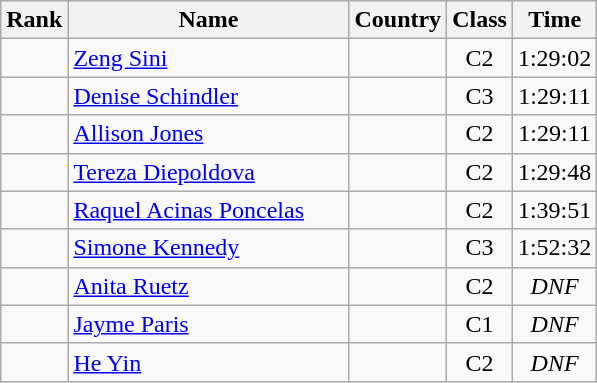<table class="wikitable sortable">
<tr>
<th width=20>Rank</th>
<th width=180>Name</th>
<th>Country</th>
<th>Class</th>
<th>Time</th>
</tr>
<tr>
<td align="center"></td>
<td><a href='#'>Zeng Sini</a></td>
<td></td>
<td align="center">C2</td>
<td align="center">1:29:02</td>
</tr>
<tr>
<td align="center"></td>
<td><a href='#'>Denise Schindler</a></td>
<td></td>
<td align="center">C3</td>
<td align="center">1:29:11</td>
</tr>
<tr>
<td align="center"></td>
<td><a href='#'>Allison Jones</a></td>
<td></td>
<td align="center">C2</td>
<td align="center">1:29:11</td>
</tr>
<tr>
<td align="center"></td>
<td><a href='#'>Tereza Diepoldova</a></td>
<td></td>
<td align="center">C2</td>
<td align="center">1:29:48</td>
</tr>
<tr>
<td align="center"></td>
<td><a href='#'>Raquel Acinas Poncelas</a></td>
<td></td>
<td align="center">C2</td>
<td align="center">1:39:51</td>
</tr>
<tr>
<td align="center"></td>
<td><a href='#'>Simone Kennedy</a></td>
<td></td>
<td align="center">C3</td>
<td align="center">1:52:32</td>
</tr>
<tr>
<td align="center"></td>
<td><a href='#'>Anita Ruetz</a></td>
<td></td>
<td align="center">C2</td>
<td align="center"><em>DNF </em></td>
</tr>
<tr>
<td align="center"></td>
<td><a href='#'>Jayme Paris</a></td>
<td></td>
<td align="center">C1</td>
<td align="center"><em>DNF </em></td>
</tr>
<tr>
<td align="center"></td>
<td><a href='#'>He Yin</a></td>
<td></td>
<td align="center">C2</td>
<td align="center"><em>DNF </em></td>
</tr>
</table>
